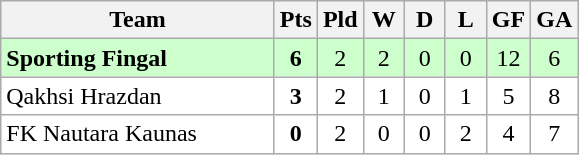<table class="wikitable" style="text-align: center;">
<tr>
<th width="175">Team</th>
<th width="20">Pts</th>
<th width="20">Pld</th>
<th width="20">W</th>
<th width="20">D</th>
<th width="20">L</th>
<th width="20">GF</th>
<th width="20">GA</th>
</tr>
<tr bgcolor="#ccffcc">
<td align="left"> <strong>Sporting Fingal</strong></td>
<td><strong>6</strong></td>
<td>2</td>
<td>2</td>
<td>0</td>
<td>0</td>
<td>12</td>
<td>6</td>
</tr>
<tr bgcolor=ffffff>
<td align="left"> Qakhsi Hrazdan</td>
<td><strong>3</strong></td>
<td>2</td>
<td>1</td>
<td>0</td>
<td>1</td>
<td>5</td>
<td>8</td>
</tr>
<tr bgcolor=ffffff>
<td align="left"> FK Nautara Kaunas</td>
<td><strong>0</strong></td>
<td>2</td>
<td>0</td>
<td>0</td>
<td>2</td>
<td>4</td>
<td>7</td>
</tr>
</table>
